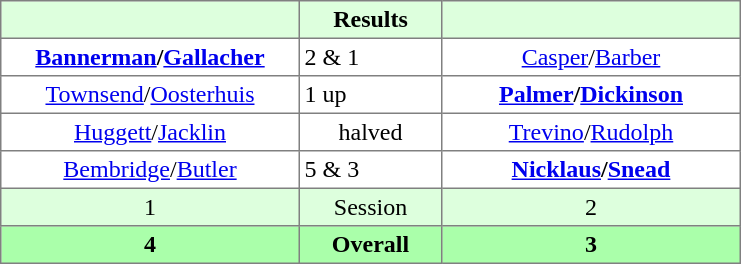<table border="1" cellpadding="3" style="border-collapse:collapse; text-align:center;">
<tr style="background:#dfd;">
<th style="width:12em;"></th>
<th style="width:5.5em;">Results</th>
<th style="width:12em;"></th>
</tr>
<tr>
<td><strong><a href='#'>Bannerman</a>/<a href='#'>Gallacher</a></strong></td>
<td align=left> 2 & 1</td>
<td><a href='#'>Casper</a>/<a href='#'>Barber</a></td>
</tr>
<tr>
<td><a href='#'>Townsend</a>/<a href='#'>Oosterhuis</a></td>
<td align=left> 1 up</td>
<td><strong><a href='#'>Palmer</a>/<a href='#'>Dickinson</a></strong></td>
</tr>
<tr>
<td><a href='#'>Huggett</a>/<a href='#'>Jacklin</a></td>
<td>halved</td>
<td><a href='#'>Trevino</a>/<a href='#'>Rudolph</a></td>
</tr>
<tr>
<td><a href='#'>Bembridge</a>/<a href='#'>Butler</a></td>
<td align=left> 5 & 3</td>
<td><strong><a href='#'>Nicklaus</a>/<a href='#'>Snead</a></strong></td>
</tr>
<tr style="background:#dfd;">
<td>1</td>
<td>Session</td>
<td>2</td>
</tr>
<tr style="background:#afa;">
<th>4</th>
<th>Overall</th>
<th>3</th>
</tr>
</table>
